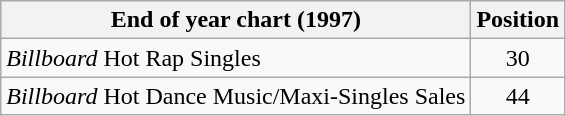<table class="wikitable sortable">
<tr>
<th align="left">End of year chart (1997)</th>
<th align="center">Position</th>
</tr>
<tr>
<td><em>Billboard</em> Hot Rap Singles</td>
<td align="center">30</td>
</tr>
<tr>
<td><em>Billboard</em> Hot Dance Music/Maxi-Singles Sales</td>
<td align="center">44</td>
</tr>
</table>
